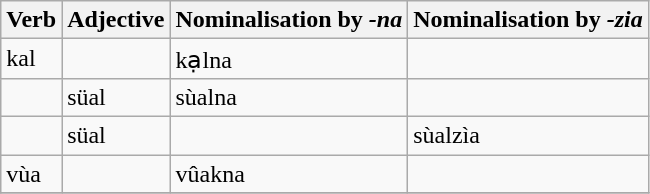<table class="wikitable">
<tr>
<th>Verb</th>
<th>Adjective</th>
<th>Nominalisation by <em>-na</em></th>
<th>Nominalisation by <em>-zia<strong></th>
</tr>
<tr>
<td>kal</td>
<td></td>
<td>kạlna</td>
<td></td>
</tr>
<tr>
<td></td>
<td>süal</td>
<td>sùalna</td>
<td></td>
</tr>
<tr>
<td></td>
<td>süal</td>
<td></td>
<td>sùalzìa</td>
</tr>
<tr>
<td>vùa</td>
<td></td>
<td>vûakna</td>
<td></td>
</tr>
<tr>
</tr>
</table>
